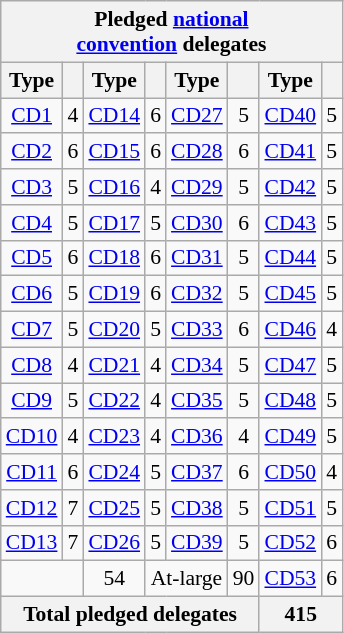<table class="wikitable sortable" style="font-size:90%;text-align:center;float:none;padding:5px;">
<tr>
<th colspan="8">Pledged <a href='#'>national<br>convention</a> delegates</th>
</tr>
<tr>
<th>Type</th>
<th></th>
<th>Type</th>
<th></th>
<th>Type</th>
<th></th>
<th>Type</th>
<th></th>
</tr>
<tr>
<td><a href='#'>CD1</a></td>
<td>4</td>
<td><a href='#'>CD14</a></td>
<td>6</td>
<td><a href='#'>CD27</a></td>
<td>5</td>
<td><a href='#'>CD40</a></td>
<td>5</td>
</tr>
<tr>
<td><a href='#'>CD2</a></td>
<td>6</td>
<td><a href='#'>CD15</a></td>
<td>6</td>
<td><a href='#'>CD28</a></td>
<td>6</td>
<td><a href='#'>CD41</a></td>
<td>5</td>
</tr>
<tr>
<td><a href='#'>CD3</a></td>
<td>5</td>
<td><a href='#'>CD16</a></td>
<td>4</td>
<td><a href='#'>CD29</a></td>
<td>5</td>
<td><a href='#'>CD42</a></td>
<td>5</td>
</tr>
<tr>
<td><a href='#'>CD4</a></td>
<td>5</td>
<td><a href='#'>CD17</a></td>
<td>5</td>
<td><a href='#'>CD30</a></td>
<td>6</td>
<td><a href='#'>CD43</a></td>
<td>5</td>
</tr>
<tr>
<td><a href='#'>CD5</a></td>
<td>6</td>
<td><a href='#'>CD18</a></td>
<td>6</td>
<td><a href='#'>CD31</a></td>
<td>5</td>
<td><a href='#'>CD44</a></td>
<td>5</td>
</tr>
<tr>
<td><a href='#'>CD6</a></td>
<td>5</td>
<td><a href='#'>CD19</a></td>
<td>6</td>
<td><a href='#'>CD32</a></td>
<td>5</td>
<td><a href='#'>CD45</a></td>
<td>5</td>
</tr>
<tr>
<td><a href='#'>CD7</a></td>
<td>5</td>
<td><a href='#'>CD20</a></td>
<td>5</td>
<td><a href='#'>CD33</a></td>
<td>6</td>
<td><a href='#'>CD46</a></td>
<td>4</td>
</tr>
<tr>
<td><a href='#'>CD8</a></td>
<td>4</td>
<td><a href='#'>CD21</a></td>
<td>4</td>
<td><a href='#'>CD34</a></td>
<td>5</td>
<td><a href='#'>CD47</a></td>
<td>5</td>
</tr>
<tr>
<td><a href='#'>CD9</a></td>
<td>5</td>
<td><a href='#'>CD22</a></td>
<td>4</td>
<td><a href='#'>CD35</a></td>
<td>5</td>
<td><a href='#'>CD48</a></td>
<td>5</td>
</tr>
<tr>
<td><a href='#'>CD10</a></td>
<td>4</td>
<td><a href='#'>CD23</a></td>
<td>4</td>
<td><a href='#'>CD36</a></td>
<td>4</td>
<td><a href='#'>CD49</a></td>
<td>5</td>
</tr>
<tr>
<td><a href='#'>CD11</a></td>
<td>6</td>
<td><a href='#'>CD24</a></td>
<td>5</td>
<td><a href='#'>CD37</a></td>
<td>6</td>
<td><a href='#'>CD50</a></td>
<td>4</td>
</tr>
<tr>
<td><a href='#'>CD12</a></td>
<td>7</td>
<td><a href='#'>CD25</a></td>
<td>5</td>
<td><a href='#'>CD38</a></td>
<td>5</td>
<td><a href='#'>CD51</a></td>
<td>5</td>
</tr>
<tr>
<td><a href='#'>CD13</a></td>
<td>7</td>
<td><a href='#'>CD26</a></td>
<td>5</td>
<td><a href='#'>CD39</a></td>
<td>5</td>
<td><a href='#'>CD52</a></td>
<td>6</td>
</tr>
<tr>
<td colspan="2"></td>
<td>54</td>
<td colspan="2">At-large</td>
<td>90</td>
<td><a href='#'>CD53</a></td>
<td>6</td>
</tr>
<tr>
<th colspan="6">Total pledged delegates</th>
<th colspan="2">415</th>
</tr>
</table>
